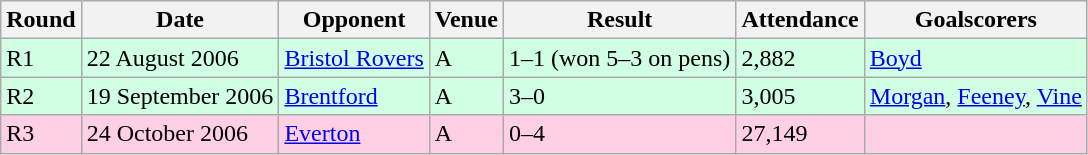<table class="wikitable">
<tr>
<th>Round</th>
<th>Date</th>
<th>Opponent</th>
<th>Venue</th>
<th>Result</th>
<th>Attendance</th>
<th>Goalscorers</th>
</tr>
<tr style="background-color: #d0ffe3;">
<td>R1</td>
<td>22 August 2006</td>
<td><a href='#'>Bristol Rovers</a></td>
<td>A</td>
<td>1–1 (won 5–3 on pens)</td>
<td>2,882</td>
<td><a href='#'>Boyd</a></td>
</tr>
<tr style="background-color: #d0ffe3;">
<td>R2</td>
<td>19 September 2006</td>
<td><a href='#'>Brentford</a></td>
<td>A</td>
<td>3–0</td>
<td>3,005</td>
<td><a href='#'>Morgan</a>, <a href='#'>Feeney</a>, <a href='#'>Vine</a></td>
</tr>
<tr style="background-color: #ffd0e3;">
<td>R3</td>
<td>24 October 2006</td>
<td><a href='#'>Everton</a></td>
<td>A</td>
<td>0–4</td>
<td>27,149</td>
<td></td>
</tr>
</table>
